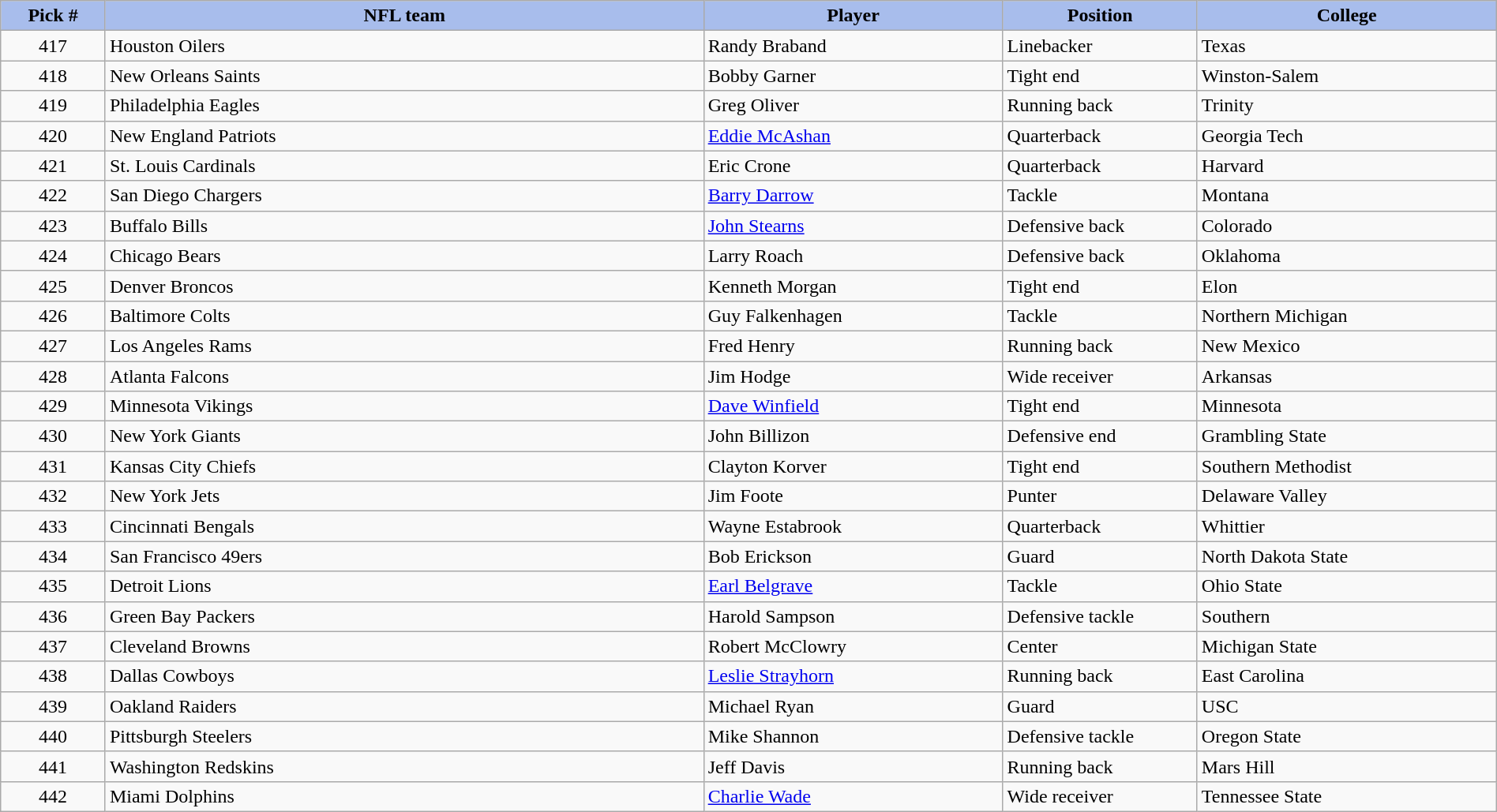<table class="wikitable sortable sortable" style="width: 100%">
<tr>
<th style="background:#a8bdec; width:7%;">Pick #</th>
<th style="width:40%; background:#a8bdec;">NFL team</th>
<th style="width:20%; background:#a8bdec;">Player</th>
<th style="width:13%; background:#a8bdec;">Position</th>
<th style="background:#A8BDEC;">College</th>
</tr>
<tr>
<td align=center>417</td>
<td>Houston Oilers</td>
<td>Randy Braband</td>
<td>Linebacker</td>
<td>Texas</td>
</tr>
<tr>
<td align=center>418</td>
<td>New Orleans Saints</td>
<td>Bobby Garner</td>
<td>Tight end</td>
<td>Winston-Salem</td>
</tr>
<tr>
<td align=center>419</td>
<td>Philadelphia Eagles</td>
<td>Greg Oliver</td>
<td>Running back</td>
<td>Trinity</td>
</tr>
<tr>
<td align=center>420</td>
<td>New England Patriots</td>
<td><a href='#'>Eddie McAshan</a></td>
<td>Quarterback</td>
<td>Georgia Tech</td>
</tr>
<tr>
<td align=center>421</td>
<td>St. Louis Cardinals</td>
<td>Eric Crone</td>
<td>Quarterback</td>
<td>Harvard</td>
</tr>
<tr>
<td align=center>422</td>
<td>San Diego Chargers</td>
<td><a href='#'>Barry Darrow</a></td>
<td>Tackle</td>
<td>Montana</td>
</tr>
<tr>
<td align=center>423</td>
<td>Buffalo Bills</td>
<td><a href='#'>John Stearns</a></td>
<td>Defensive back</td>
<td>Colorado</td>
</tr>
<tr>
<td align=center>424</td>
<td>Chicago Bears</td>
<td>Larry Roach</td>
<td>Defensive back</td>
<td>Oklahoma</td>
</tr>
<tr>
<td align=center>425</td>
<td>Denver Broncos</td>
<td>Kenneth Morgan</td>
<td>Tight end</td>
<td>Elon</td>
</tr>
<tr>
<td align=center>426</td>
<td>Baltimore Colts</td>
<td>Guy Falkenhagen</td>
<td>Tackle</td>
<td>Northern Michigan</td>
</tr>
<tr>
<td align=center>427</td>
<td>Los Angeles Rams</td>
<td>Fred Henry</td>
<td>Running back</td>
<td>New Mexico</td>
</tr>
<tr>
<td align=center>428</td>
<td>Atlanta Falcons</td>
<td>Jim Hodge</td>
<td>Wide receiver</td>
<td>Arkansas</td>
</tr>
<tr>
<td align=center>429</td>
<td>Minnesota Vikings</td>
<td><a href='#'>Dave Winfield</a></td>
<td>Tight end</td>
<td>Minnesota</td>
</tr>
<tr>
<td align=center>430</td>
<td>New York Giants</td>
<td>John Billizon</td>
<td>Defensive end</td>
<td>Grambling State</td>
</tr>
<tr>
<td align=center>431</td>
<td>Kansas City Chiefs</td>
<td>Clayton Korver</td>
<td>Tight end</td>
<td>Southern Methodist</td>
</tr>
<tr>
<td align=center>432</td>
<td>New York Jets</td>
<td>Jim Foote</td>
<td>Punter</td>
<td>Delaware Valley</td>
</tr>
<tr>
<td align=center>433</td>
<td>Cincinnati Bengals</td>
<td>Wayne Estabrook</td>
<td>Quarterback</td>
<td>Whittier</td>
</tr>
<tr>
<td align=center>434</td>
<td>San Francisco 49ers</td>
<td>Bob Erickson</td>
<td>Guard</td>
<td>North Dakota State</td>
</tr>
<tr>
<td align=center>435</td>
<td>Detroit Lions</td>
<td><a href='#'>Earl Belgrave</a></td>
<td>Tackle</td>
<td>Ohio State</td>
</tr>
<tr>
<td align=center>436</td>
<td>Green Bay Packers</td>
<td>Harold Sampson</td>
<td>Defensive tackle</td>
<td>Southern</td>
</tr>
<tr>
<td align=center>437</td>
<td>Cleveland Browns</td>
<td>Robert McClowry</td>
<td>Center</td>
<td>Michigan State</td>
</tr>
<tr>
<td align=center>438</td>
<td>Dallas Cowboys</td>
<td><a href='#'>Leslie Strayhorn</a></td>
<td>Running back</td>
<td>East Carolina</td>
</tr>
<tr>
<td align=center>439</td>
<td>Oakland Raiders</td>
<td>Michael Ryan</td>
<td>Guard</td>
<td>USC</td>
</tr>
<tr>
<td align=center>440</td>
<td>Pittsburgh Steelers</td>
<td>Mike Shannon</td>
<td>Defensive tackle</td>
<td>Oregon State</td>
</tr>
<tr>
<td align=center>441</td>
<td>Washington Redskins</td>
<td>Jeff Davis</td>
<td>Running back</td>
<td>Mars Hill</td>
</tr>
<tr>
<td align=center>442 </td>
<td>Miami Dolphins</td>
<td><a href='#'>Charlie Wade</a></td>
<td>Wide receiver</td>
<td>Tennessee State</td>
</tr>
</table>
